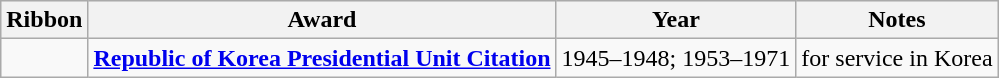<table class="wikitable" style="float:left;">
<tr style="background:#efefef;">
<th>Ribbon</th>
<th>Award</th>
<th>Year</th>
<th>Notes</th>
</tr>
<tr>
<td></td>
<td><strong><a href='#'>Republic of Korea Presidential Unit Citation</a></strong></td>
<td>1945–1948; 1953–1971</td>
<td>for service in Korea</td>
</tr>
</table>
